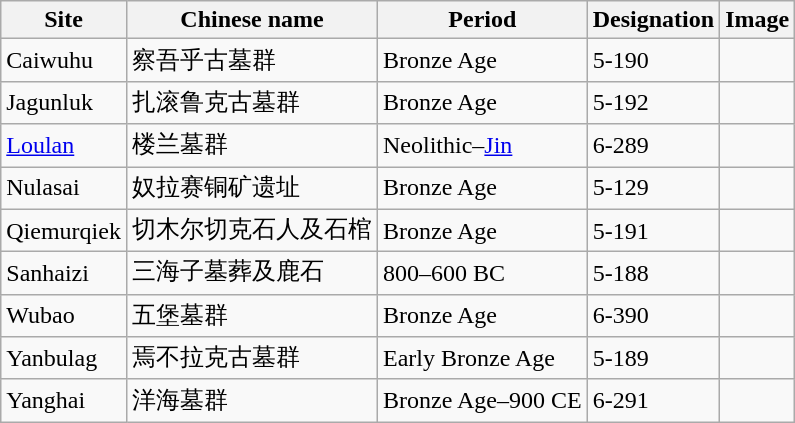<table class="wikitable">
<tr>
<th>Site</th>
<th>Chinese name</th>
<th>Period</th>
<th>Designation</th>
<th>Image</th>
</tr>
<tr>
<td>Caiwuhu</td>
<td>察吾乎古墓群</td>
<td>Bronze Age</td>
<td>5-190</td>
<td></td>
</tr>
<tr>
<td>Jagunluk</td>
<td>扎滚鲁克古墓群</td>
<td>Bronze Age</td>
<td>5-192</td>
<td></td>
</tr>
<tr>
<td><a href='#'>Loulan</a></td>
<td>楼兰墓群</td>
<td>Neolithic–<a href='#'>Jin</a></td>
<td>6-289</td>
<td></td>
</tr>
<tr>
<td>Nulasai</td>
<td>奴拉赛铜矿遗址</td>
<td>Bronze Age</td>
<td>5-129</td>
<td></td>
</tr>
<tr>
<td>Qiemurqiek</td>
<td>切木尔切克石人及石棺</td>
<td>Bronze Age</td>
<td>5-191</td>
<td></td>
</tr>
<tr>
<td>Sanhaizi</td>
<td>三海子墓葬及鹿石</td>
<td>800–600 BC</td>
<td>5-188</td>
<td></td>
</tr>
<tr>
<td>Wubao</td>
<td>五堡墓群</td>
<td>Bronze Age</td>
<td>6-390</td>
<td></td>
</tr>
<tr>
<td>Yanbulag</td>
<td>焉不拉克古墓群</td>
<td>Early Bronze Age</td>
<td>5-189</td>
<td></td>
</tr>
<tr>
<td>Yanghai</td>
<td>洋海墓群</td>
<td>Bronze Age–900 CE</td>
<td>6-291</td>
<td></td>
</tr>
</table>
